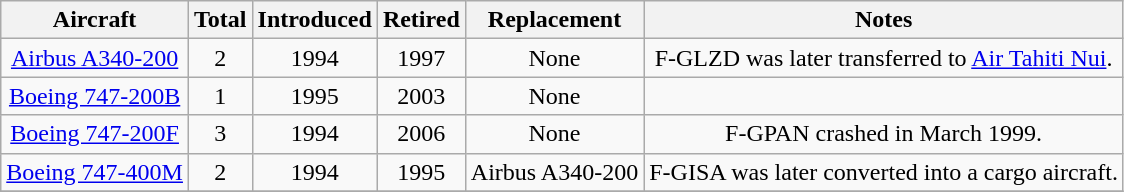<table class="wikitable" style="border-collapse:collapse;text-align:center">
<tr>
<th>Aircraft</th>
<th>Total</th>
<th>Introduced</th>
<th>Retired</th>
<th>Replacement</th>
<th>Notes</th>
</tr>
<tr>
<td><a href='#'>Airbus A340-200</a></td>
<td>2</td>
<td>1994</td>
<td>1997</td>
<td>None</td>
<td>F-GLZD was later transferred to <a href='#'>Air Tahiti Nui</a>.</td>
</tr>
<tr>
<td><a href='#'>Boeing 747-200B</a></td>
<td>1</td>
<td>1995</td>
<td>2003</td>
<td>None</td>
<td></td>
</tr>
<tr>
<td><a href='#'>Boeing 747-200F</a></td>
<td>3</td>
<td>1994</td>
<td>2006</td>
<td>None</td>
<td>F-GPAN crashed in March 1999.</td>
</tr>
<tr>
<td><a href='#'>Boeing 747-400M</a></td>
<td>2</td>
<td>1994</td>
<td>1995</td>
<td>Airbus A340-200</td>
<td>F-GISA was later converted into a cargo aircraft.</td>
</tr>
<tr>
</tr>
</table>
